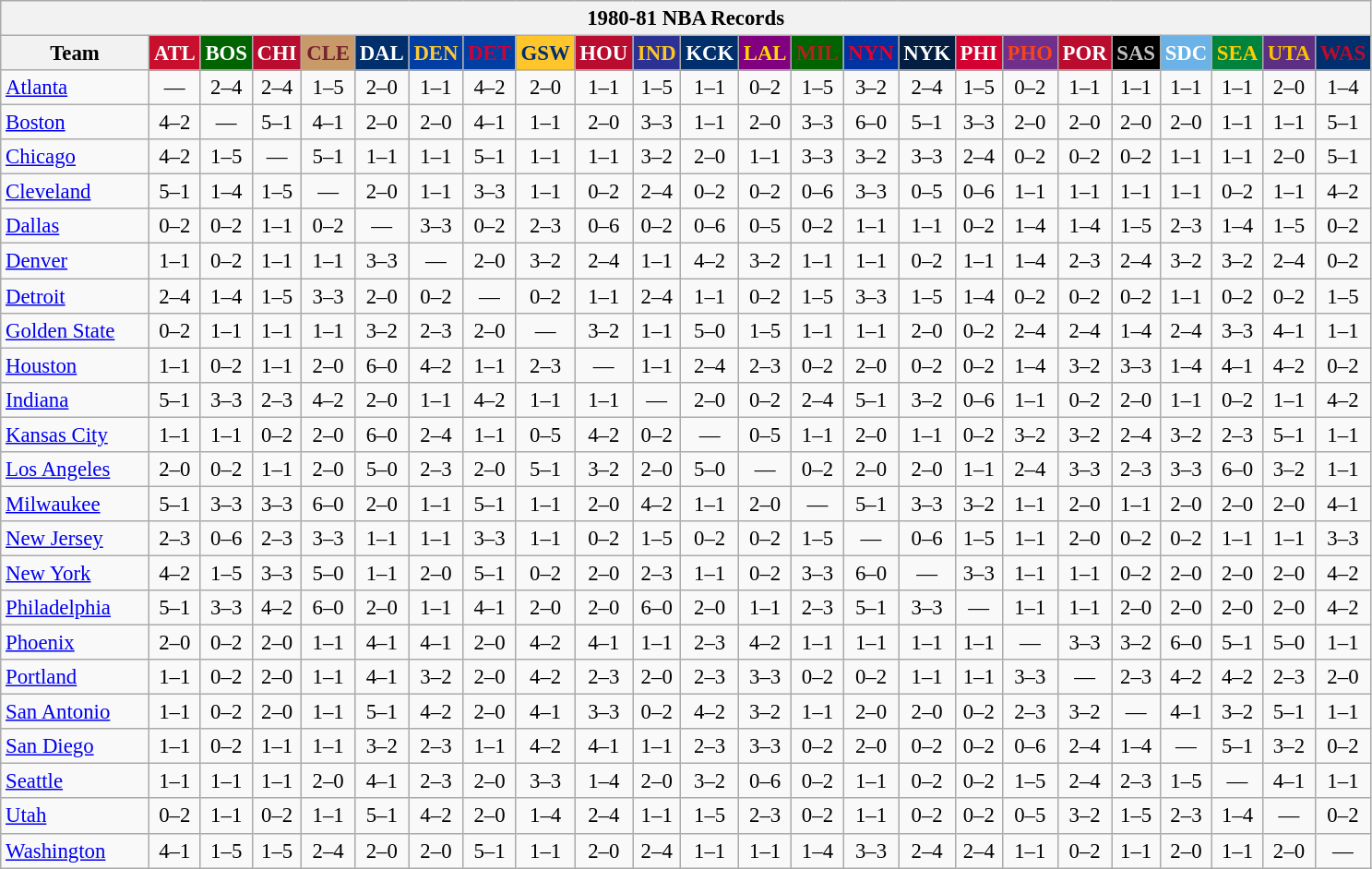<table class="wikitable" style="font-size:95%; text-align:center;">
<tr>
<th colspan=24>1980-81 NBA Records</th>
</tr>
<tr>
<th width=100>Team</th>
<th style="background:#C90F2E;color:#FFFFFF;width=35">ATL</th>
<th style="background:#006400;color:#FFFFFF;width=35">BOS</th>
<th style="background:#BA0C2F;color:#FFFFFF;width=35">CHI</th>
<th style="background:#C89A69;color:#77222F;width=35">CLE</th>
<th style="background:#012F6B;color:#FFFFFF;width=35">DAL</th>
<th style="background:#003EA4;color:#FDC835;width=35">DEN</th>
<th style="background:#003EA4;color:#D50032;width=35">DET</th>
<th style="background:#FFC62C;color:#012F6B;width=35">GSW</th>
<th style="background:#BA0C2F;color:#FFFFFF;width=35">HOU</th>
<th style="background:#2C3294;color:#FCC624;width=35">IND</th>
<th style="background:#012F6B;color:#FFFFFF;width=35">KCK</th>
<th style="background:#800080;color:#FFD700;width=35">LAL</th>
<th style="background:#006400;color:#B22222;width=35">MIL</th>
<th style="background:#0032A1;color:#E5002B;width=35">NYN</th>
<th style="background:#031E41;color:#FFFFFF;width=35">NYK</th>
<th style="background:#D40032;color:#FFFFFF;width=35">PHI</th>
<th style="background:#702F8B;color:#FA4417;width=35">PHO</th>
<th style="background:#BA0C2F;color:#FFFFFF;width=35">POR</th>
<th style="background:#000000;color:#C0C0C0;width=35">SAS</th>
<th style="background:#6BB3E6;color:#FFFFFF;width=35">SDC</th>
<th style="background:#00843D;color:#FFCD01;width=35">SEA</th>
<th style="background:#5C2F83;color:#FCC200;width=35">UTA</th>
<th style="background:#012F6D;color:#BA0C2F;width=35">WAS</th>
</tr>
<tr>
<td style="text-align:left;"><a href='#'>Atlanta</a></td>
<td>—</td>
<td>2–4</td>
<td>2–4</td>
<td>1–5</td>
<td>2–0</td>
<td>1–1</td>
<td>4–2</td>
<td>2–0</td>
<td>1–1</td>
<td>1–5</td>
<td>1–1</td>
<td>0–2</td>
<td>1–5</td>
<td>3–2</td>
<td>2–4</td>
<td>1–5</td>
<td>0–2</td>
<td>1–1</td>
<td>1–1</td>
<td>1–1</td>
<td>1–1</td>
<td>2–0</td>
<td>1–4</td>
</tr>
<tr>
<td style="text-align:left;"><a href='#'>Boston</a></td>
<td>4–2</td>
<td>—</td>
<td>5–1</td>
<td>4–1</td>
<td>2–0</td>
<td>2–0</td>
<td>4–1</td>
<td>1–1</td>
<td>2–0</td>
<td>3–3</td>
<td>1–1</td>
<td>2–0</td>
<td>3–3</td>
<td>6–0</td>
<td>5–1</td>
<td>3–3</td>
<td>2–0</td>
<td>2–0</td>
<td>2–0</td>
<td>2–0</td>
<td>1–1</td>
<td>1–1</td>
<td>5–1</td>
</tr>
<tr>
<td style="text-align:left;"><a href='#'>Chicago</a></td>
<td>4–2</td>
<td>1–5</td>
<td>—</td>
<td>5–1</td>
<td>1–1</td>
<td>1–1</td>
<td>5–1</td>
<td>1–1</td>
<td>1–1</td>
<td>3–2</td>
<td>2–0</td>
<td>1–1</td>
<td>3–3</td>
<td>3–2</td>
<td>3–3</td>
<td>2–4</td>
<td>0–2</td>
<td>0–2</td>
<td>0–2</td>
<td>1–1</td>
<td>1–1</td>
<td>2–0</td>
<td>5–1</td>
</tr>
<tr>
<td style="text-align:left;"><a href='#'>Cleveland</a></td>
<td>5–1</td>
<td>1–4</td>
<td>1–5</td>
<td>—</td>
<td>2–0</td>
<td>1–1</td>
<td>3–3</td>
<td>1–1</td>
<td>0–2</td>
<td>2–4</td>
<td>0–2</td>
<td>0–2</td>
<td>0–6</td>
<td>3–3</td>
<td>0–5</td>
<td>0–6</td>
<td>1–1</td>
<td>1–1</td>
<td>1–1</td>
<td>1–1</td>
<td>0–2</td>
<td>1–1</td>
<td>4–2</td>
</tr>
<tr>
<td style="text-align:left;"><a href='#'>Dallas</a></td>
<td>0–2</td>
<td>0–2</td>
<td>1–1</td>
<td>0–2</td>
<td>—</td>
<td>3–3</td>
<td>0–2</td>
<td>2–3</td>
<td>0–6</td>
<td>0–2</td>
<td>0–6</td>
<td>0–5</td>
<td>0–2</td>
<td>1–1</td>
<td>1–1</td>
<td>0–2</td>
<td>1–4</td>
<td>1–4</td>
<td>1–5</td>
<td>2–3</td>
<td>1–4</td>
<td>1–5</td>
<td>0–2</td>
</tr>
<tr>
<td style="text-align:left;"><a href='#'>Denver</a></td>
<td>1–1</td>
<td>0–2</td>
<td>1–1</td>
<td>1–1</td>
<td>3–3</td>
<td>—</td>
<td>2–0</td>
<td>3–2</td>
<td>2–4</td>
<td>1–1</td>
<td>4–2</td>
<td>3–2</td>
<td>1–1</td>
<td>1–1</td>
<td>0–2</td>
<td>1–1</td>
<td>1–4</td>
<td>2–3</td>
<td>2–4</td>
<td>3–2</td>
<td>3–2</td>
<td>2–4</td>
<td>0–2</td>
</tr>
<tr>
<td style="text-align:left;"><a href='#'>Detroit</a></td>
<td>2–4</td>
<td>1–4</td>
<td>1–5</td>
<td>3–3</td>
<td>2–0</td>
<td>0–2</td>
<td>—</td>
<td>0–2</td>
<td>1–1</td>
<td>2–4</td>
<td>1–1</td>
<td>0–2</td>
<td>1–5</td>
<td>3–3</td>
<td>1–5</td>
<td>1–4</td>
<td>0–2</td>
<td>0–2</td>
<td>0–2</td>
<td>1–1</td>
<td>0–2</td>
<td>0–2</td>
<td>1–5</td>
</tr>
<tr>
<td style="text-align:left;"><a href='#'>Golden State</a></td>
<td>0–2</td>
<td>1–1</td>
<td>1–1</td>
<td>1–1</td>
<td>3–2</td>
<td>2–3</td>
<td>2–0</td>
<td>—</td>
<td>3–2</td>
<td>1–1</td>
<td>5–0</td>
<td>1–5</td>
<td>1–1</td>
<td>1–1</td>
<td>2–0</td>
<td>0–2</td>
<td>2–4</td>
<td>2–4</td>
<td>1–4</td>
<td>2–4</td>
<td>3–3</td>
<td>4–1</td>
<td>1–1</td>
</tr>
<tr>
<td style="text-align:left;"><a href='#'>Houston</a></td>
<td>1–1</td>
<td>0–2</td>
<td>1–1</td>
<td>2–0</td>
<td>6–0</td>
<td>4–2</td>
<td>1–1</td>
<td>2–3</td>
<td>—</td>
<td>1–1</td>
<td>2–4</td>
<td>2–3</td>
<td>0–2</td>
<td>2–0</td>
<td>0–2</td>
<td>0–2</td>
<td>1–4</td>
<td>3–2</td>
<td>3–3</td>
<td>1–4</td>
<td>4–1</td>
<td>4–2</td>
<td>0–2</td>
</tr>
<tr>
<td style="text-align:left;"><a href='#'>Indiana</a></td>
<td>5–1</td>
<td>3–3</td>
<td>2–3</td>
<td>4–2</td>
<td>2–0</td>
<td>1–1</td>
<td>4–2</td>
<td>1–1</td>
<td>1–1</td>
<td>—</td>
<td>2–0</td>
<td>0–2</td>
<td>2–4</td>
<td>5–1</td>
<td>3–2</td>
<td>0–6</td>
<td>1–1</td>
<td>0–2</td>
<td>2–0</td>
<td>1–1</td>
<td>0–2</td>
<td>1–1</td>
<td>4–2</td>
</tr>
<tr>
<td style="text-align:left;"><a href='#'>Kansas City</a></td>
<td>1–1</td>
<td>1–1</td>
<td>0–2</td>
<td>2–0</td>
<td>6–0</td>
<td>2–4</td>
<td>1–1</td>
<td>0–5</td>
<td>4–2</td>
<td>0–2</td>
<td>—</td>
<td>0–5</td>
<td>1–1</td>
<td>2–0</td>
<td>1–1</td>
<td>0–2</td>
<td>3–2</td>
<td>3–2</td>
<td>2–4</td>
<td>3–2</td>
<td>2–3</td>
<td>5–1</td>
<td>1–1</td>
</tr>
<tr>
<td style="text-align:left;"><a href='#'>Los Angeles</a></td>
<td>2–0</td>
<td>0–2</td>
<td>1–1</td>
<td>2–0</td>
<td>5–0</td>
<td>2–3</td>
<td>2–0</td>
<td>5–1</td>
<td>3–2</td>
<td>2–0</td>
<td>5–0</td>
<td>—</td>
<td>0–2</td>
<td>2–0</td>
<td>2–0</td>
<td>1–1</td>
<td>2–4</td>
<td>3–3</td>
<td>2–3</td>
<td>3–3</td>
<td>6–0</td>
<td>3–2</td>
<td>1–1</td>
</tr>
<tr>
<td style="text-align:left;"><a href='#'>Milwaukee</a></td>
<td>5–1</td>
<td>3–3</td>
<td>3–3</td>
<td>6–0</td>
<td>2–0</td>
<td>1–1</td>
<td>5–1</td>
<td>1–1</td>
<td>2–0</td>
<td>4–2</td>
<td>1–1</td>
<td>2–0</td>
<td>—</td>
<td>5–1</td>
<td>3–3</td>
<td>3–2</td>
<td>1–1</td>
<td>2–0</td>
<td>1–1</td>
<td>2–0</td>
<td>2–0</td>
<td>2–0</td>
<td>4–1</td>
</tr>
<tr>
<td style="text-align:left;"><a href='#'>New Jersey</a></td>
<td>2–3</td>
<td>0–6</td>
<td>2–3</td>
<td>3–3</td>
<td>1–1</td>
<td>1–1</td>
<td>3–3</td>
<td>1–1</td>
<td>0–2</td>
<td>1–5</td>
<td>0–2</td>
<td>0–2</td>
<td>1–5</td>
<td>—</td>
<td>0–6</td>
<td>1–5</td>
<td>1–1</td>
<td>2–0</td>
<td>0–2</td>
<td>0–2</td>
<td>1–1</td>
<td>1–1</td>
<td>3–3</td>
</tr>
<tr>
<td style="text-align:left;"><a href='#'>New York</a></td>
<td>4–2</td>
<td>1–5</td>
<td>3–3</td>
<td>5–0</td>
<td>1–1</td>
<td>2–0</td>
<td>5–1</td>
<td>0–2</td>
<td>2–0</td>
<td>2–3</td>
<td>1–1</td>
<td>0–2</td>
<td>3–3</td>
<td>6–0</td>
<td>—</td>
<td>3–3</td>
<td>1–1</td>
<td>1–1</td>
<td>0–2</td>
<td>2–0</td>
<td>2–0</td>
<td>2–0</td>
<td>4–2</td>
</tr>
<tr>
<td style="text-align:left;"><a href='#'>Philadelphia</a></td>
<td>5–1</td>
<td>3–3</td>
<td>4–2</td>
<td>6–0</td>
<td>2–0</td>
<td>1–1</td>
<td>4–1</td>
<td>2–0</td>
<td>2–0</td>
<td>6–0</td>
<td>2–0</td>
<td>1–1</td>
<td>2–3</td>
<td>5–1</td>
<td>3–3</td>
<td>—</td>
<td>1–1</td>
<td>1–1</td>
<td>2–0</td>
<td>2–0</td>
<td>2–0</td>
<td>2–0</td>
<td>4–2</td>
</tr>
<tr>
<td style="text-align:left;"><a href='#'>Phoenix</a></td>
<td>2–0</td>
<td>0–2</td>
<td>2–0</td>
<td>1–1</td>
<td>4–1</td>
<td>4–1</td>
<td>2–0</td>
<td>4–2</td>
<td>4–1</td>
<td>1–1</td>
<td>2–3</td>
<td>4–2</td>
<td>1–1</td>
<td>1–1</td>
<td>1–1</td>
<td>1–1</td>
<td>—</td>
<td>3–3</td>
<td>3–2</td>
<td>6–0</td>
<td>5–1</td>
<td>5–0</td>
<td>1–1</td>
</tr>
<tr>
<td style="text-align:left;"><a href='#'>Portland</a></td>
<td>1–1</td>
<td>0–2</td>
<td>2–0</td>
<td>1–1</td>
<td>4–1</td>
<td>3–2</td>
<td>2–0</td>
<td>4–2</td>
<td>2–3</td>
<td>2–0</td>
<td>2–3</td>
<td>3–3</td>
<td>0–2</td>
<td>0–2</td>
<td>1–1</td>
<td>1–1</td>
<td>3–3</td>
<td>—</td>
<td>2–3</td>
<td>4–2</td>
<td>4–2</td>
<td>2–3</td>
<td>2–0</td>
</tr>
<tr>
<td style="text-align:left;"><a href='#'>San Antonio</a></td>
<td>1–1</td>
<td>0–2</td>
<td>2–0</td>
<td>1–1</td>
<td>5–1</td>
<td>4–2</td>
<td>2–0</td>
<td>4–1</td>
<td>3–3</td>
<td>0–2</td>
<td>4–2</td>
<td>3–2</td>
<td>1–1</td>
<td>2–0</td>
<td>2–0</td>
<td>0–2</td>
<td>2–3</td>
<td>3–2</td>
<td>—</td>
<td>4–1</td>
<td>3–2</td>
<td>5–1</td>
<td>1–1</td>
</tr>
<tr>
<td style="text-align:left;"><a href='#'>San Diego</a></td>
<td>1–1</td>
<td>0–2</td>
<td>1–1</td>
<td>1–1</td>
<td>3–2</td>
<td>2–3</td>
<td>1–1</td>
<td>4–2</td>
<td>4–1</td>
<td>1–1</td>
<td>2–3</td>
<td>3–3</td>
<td>0–2</td>
<td>2–0</td>
<td>0–2</td>
<td>0–2</td>
<td>0–6</td>
<td>2–4</td>
<td>1–4</td>
<td>—</td>
<td>5–1</td>
<td>3–2</td>
<td>0–2</td>
</tr>
<tr>
<td style="text-align:left;"><a href='#'>Seattle</a></td>
<td>1–1</td>
<td>1–1</td>
<td>1–1</td>
<td>2–0</td>
<td>4–1</td>
<td>2–3</td>
<td>2–0</td>
<td>3–3</td>
<td>1–4</td>
<td>2–0</td>
<td>3–2</td>
<td>0–6</td>
<td>0–2</td>
<td>1–1</td>
<td>0–2</td>
<td>0–2</td>
<td>1–5</td>
<td>2–4</td>
<td>2–3</td>
<td>1–5</td>
<td>—</td>
<td>4–1</td>
<td>1–1</td>
</tr>
<tr>
<td style="text-align:left;"><a href='#'>Utah</a></td>
<td>0–2</td>
<td>1–1</td>
<td>0–2</td>
<td>1–1</td>
<td>5–1</td>
<td>4–2</td>
<td>2–0</td>
<td>1–4</td>
<td>2–4</td>
<td>1–1</td>
<td>1–5</td>
<td>2–3</td>
<td>0–2</td>
<td>1–1</td>
<td>0–2</td>
<td>0–2</td>
<td>0–5</td>
<td>3–2</td>
<td>1–5</td>
<td>2–3</td>
<td>1–4</td>
<td>—</td>
<td>0–2</td>
</tr>
<tr>
<td style="text-align:left;"><a href='#'>Washington</a></td>
<td>4–1</td>
<td>1–5</td>
<td>1–5</td>
<td>2–4</td>
<td>2–0</td>
<td>2–0</td>
<td>5–1</td>
<td>1–1</td>
<td>2–0</td>
<td>2–4</td>
<td>1–1</td>
<td>1–1</td>
<td>1–4</td>
<td>3–3</td>
<td>2–4</td>
<td>2–4</td>
<td>1–1</td>
<td>0–2</td>
<td>1–1</td>
<td>2–0</td>
<td>1–1</td>
<td>2–0</td>
<td>—</td>
</tr>
</table>
